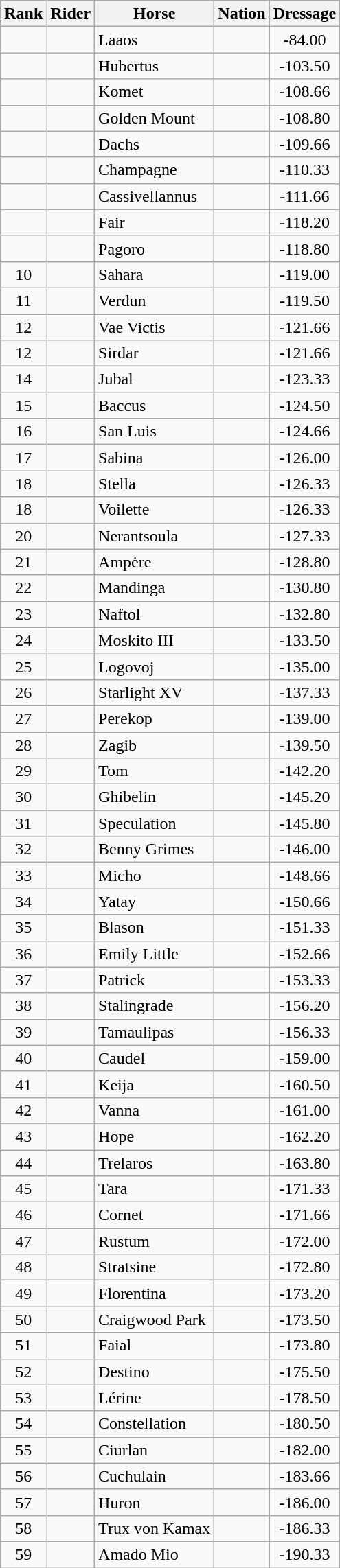<table class="wikitable sortable">
<tr>
<th>Rank</th>
<th>Rider</th>
<th>Horse</th>
<th>Nation</th>
<th>Dressage</th>
</tr>
<tr>
<td align=center></td>
<td></td>
<td>Laaos</td>
<td></td>
<td align=center>-84.00</td>
</tr>
<tr>
<td align=center></td>
<td></td>
<td>Hubertus</td>
<td></td>
<td align=center>-103.50</td>
</tr>
<tr>
<td align=center></td>
<td></td>
<td>Komet</td>
<td></td>
<td align=center>-108.66</td>
</tr>
<tr>
<td align=center></td>
<td></td>
<td>Golden Mount</td>
<td></td>
<td align=center>-108.80</td>
</tr>
<tr>
<td align=center></td>
<td></td>
<td>Dachs</td>
<td></td>
<td align=center>-109.66</td>
</tr>
<tr>
<td align=center></td>
<td></td>
<td>Champagne</td>
<td></td>
<td align=center>-110.33</td>
</tr>
<tr>
<td align=center></td>
<td></td>
<td>Cassivellannus</td>
<td></td>
<td align=center>-111.66</td>
</tr>
<tr>
<td align=center></td>
<td></td>
<td>Fair</td>
<td></td>
<td align=center>-118.20</td>
</tr>
<tr>
<td align=center></td>
<td></td>
<td>Pagoro</td>
<td></td>
<td align=center>-118.80</td>
</tr>
<tr>
<td align=center>10</td>
<td></td>
<td>Sahara</td>
<td></td>
<td align=center>-119.00</td>
</tr>
<tr>
<td align=center>11</td>
<td></td>
<td>Verdun</td>
<td></td>
<td align=center>-119.50</td>
</tr>
<tr>
<td align=center>12</td>
<td></td>
<td>Vae Victis</td>
<td></td>
<td align=center>-121.66</td>
</tr>
<tr>
<td align=center>12</td>
<td></td>
<td>Sirdar</td>
<td></td>
<td align=center>-121.66</td>
</tr>
<tr>
<td align=center>14</td>
<td></td>
<td>Jubal</td>
<td></td>
<td align=center>-123.33</td>
</tr>
<tr>
<td align=center>15</td>
<td></td>
<td>Baccus</td>
<td></td>
<td align=center>-124.50</td>
</tr>
<tr>
<td align=center>16</td>
<td></td>
<td>San Luis</td>
<td></td>
<td align=center>-124.66</td>
</tr>
<tr>
<td align=center>17</td>
<td></td>
<td>Sabina</td>
<td></td>
<td align=center>-126.00</td>
</tr>
<tr>
<td align=center>18</td>
<td></td>
<td>Stella</td>
<td></td>
<td align=center>-126.33</td>
</tr>
<tr>
<td align=center>18</td>
<td></td>
<td>Voilette</td>
<td></td>
<td align=center>-126.33</td>
</tr>
<tr>
<td align=center>20</td>
<td></td>
<td>Nerantsoula</td>
<td></td>
<td align=center>-127.33</td>
</tr>
<tr>
<td align=center>21</td>
<td></td>
<td>Ampėre</td>
<td></td>
<td align=center>-128.80</td>
</tr>
<tr>
<td align=center>22</td>
<td></td>
<td>Mandinga</td>
<td></td>
<td align=center>-130.80</td>
</tr>
<tr>
<td align=center>23</td>
<td></td>
<td>Naftol</td>
<td></td>
<td align=center>-132.80</td>
</tr>
<tr>
<td align=center>24</td>
<td></td>
<td>Moskito III</td>
<td></td>
<td align=center>-133.50</td>
</tr>
<tr>
<td align=center>25</td>
<td></td>
<td>Logovoj</td>
<td></td>
<td align=center>-135.00</td>
</tr>
<tr>
<td align=center>26</td>
<td></td>
<td>Starlight XV</td>
<td></td>
<td align=center>-137.33</td>
</tr>
<tr>
<td align=center>27</td>
<td></td>
<td>Perekop</td>
<td></td>
<td align=center>-139.00</td>
</tr>
<tr>
<td align=center>28</td>
<td></td>
<td>Zagib</td>
<td></td>
<td align=center>-139.50</td>
</tr>
<tr>
<td align=center>29</td>
<td></td>
<td>Tom</td>
<td></td>
<td align=center>-142.20</td>
</tr>
<tr>
<td align=center>30</td>
<td></td>
<td>Ghibelin</td>
<td></td>
<td align=center>-145.20</td>
</tr>
<tr>
<td align=center>31</td>
<td></td>
<td>Speculation</td>
<td></td>
<td align=center>-145.80</td>
</tr>
<tr>
<td align=center>32</td>
<td></td>
<td>Benny Grimes</td>
<td></td>
<td align=center>-146.00</td>
</tr>
<tr>
<td align=center>33</td>
<td></td>
<td>Micho</td>
<td></td>
<td align=center>-148.66</td>
</tr>
<tr>
<td align=center>34</td>
<td></td>
<td>Yatay</td>
<td></td>
<td align=center>-150.66</td>
</tr>
<tr>
<td align=center>35</td>
<td></td>
<td>Blason</td>
<td></td>
<td align=center>-151.33</td>
</tr>
<tr>
<td align=center>36</td>
<td></td>
<td>Emily Little</td>
<td></td>
<td align=center>-152.66</td>
</tr>
<tr>
<td align=center>37</td>
<td></td>
<td>Patrick</td>
<td></td>
<td align=center>-153.33</td>
</tr>
<tr>
<td align=center>38</td>
<td></td>
<td>Stalingrade</td>
<td></td>
<td align=center>-156.20</td>
</tr>
<tr>
<td align=center>39</td>
<td></td>
<td>Tamaulipas</td>
<td></td>
<td align=center>-156.33</td>
</tr>
<tr>
<td align=center>40</td>
<td></td>
<td>Caudel</td>
<td></td>
<td align=center>-159.00</td>
</tr>
<tr>
<td align=center>41</td>
<td></td>
<td>Keija</td>
<td></td>
<td align=center>-160.50</td>
</tr>
<tr>
<td align=center>42</td>
<td></td>
<td>Vanna</td>
<td></td>
<td align=center>-161.00</td>
</tr>
<tr>
<td align=center>43</td>
<td></td>
<td>Hope</td>
<td></td>
<td align=center>-162.20</td>
</tr>
<tr>
<td align=center>44</td>
<td></td>
<td>Trelaros</td>
<td></td>
<td align=center>-163.80</td>
</tr>
<tr>
<td align=center>45</td>
<td></td>
<td>Tara</td>
<td></td>
<td align=center>-171.33</td>
</tr>
<tr>
<td align=center>46</td>
<td></td>
<td>Cornet</td>
<td></td>
<td align=center>-171.66</td>
</tr>
<tr>
<td align=center>47</td>
<td></td>
<td>Rustum</td>
<td></td>
<td align=center>-172.00</td>
</tr>
<tr>
<td align=center>48</td>
<td></td>
<td>Stratsine</td>
<td></td>
<td align=center>-172.80</td>
</tr>
<tr>
<td align=center>49</td>
<td></td>
<td>Florentina</td>
<td></td>
<td align=center>-173.20</td>
</tr>
<tr>
<td align=center>50</td>
<td></td>
<td>Craigwood Park</td>
<td></td>
<td align=center>-173.50</td>
</tr>
<tr>
<td align=center>51</td>
<td></td>
<td>Faial</td>
<td></td>
<td align=center>-173.80</td>
</tr>
<tr>
<td align=center>52</td>
<td></td>
<td>Destino</td>
<td></td>
<td align=center>-175.50</td>
</tr>
<tr>
<td align=center>53</td>
<td></td>
<td>Lérine</td>
<td></td>
<td align=center>-178.50</td>
</tr>
<tr>
<td align=center>54</td>
<td></td>
<td>Constellation</td>
<td></td>
<td align=center>-180.50</td>
</tr>
<tr>
<td align=center>55</td>
<td></td>
<td>Ciurlan</td>
<td></td>
<td align=center>-182.00</td>
</tr>
<tr>
<td align=center>56</td>
<td></td>
<td>Cuchulain</td>
<td></td>
<td align=center>-183.66</td>
</tr>
<tr>
<td align=center>57</td>
<td></td>
<td>Huron</td>
<td></td>
<td align=center>-186.00</td>
</tr>
<tr>
<td align=center>58</td>
<td></td>
<td>Trux von Kamax</td>
<td></td>
<td align=center>-186.33</td>
</tr>
<tr>
<td align=center>59</td>
<td></td>
<td>Amado Mio</td>
<td></td>
<td align=center>-190.33</td>
</tr>
</table>
